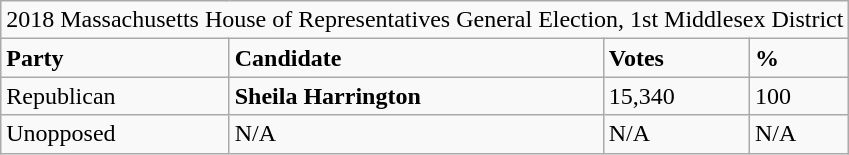<table class="wikitable">
<tr>
<td ! colspan="4">2018 Massachusetts House of Representatives General Election, 1st Middlesex District</td>
</tr>
<tr>
<td><strong>Party</strong></td>
<td><strong>Candidate</strong></td>
<td><strong>Votes</strong></td>
<td><strong>%</strong></td>
</tr>
<tr>
<td>Republican</td>
<td><strong>Sheila Harrington</strong></td>
<td>15,340</td>
<td>100</td>
</tr>
<tr>
<td>Unopposed</td>
<td>N/A</td>
<td>N/A</td>
<td>N/A</td>
</tr>
</table>
